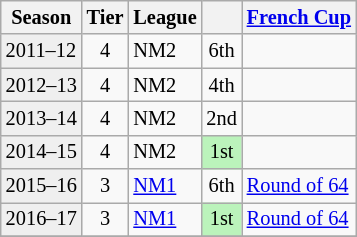<table class="wikitable" style="font-size:85%;">
<tr>
<th>Season</th>
<th>Tier</th>
<th>League</th>
<th></th>
<th><a href='#'>French Cup</a></th>
</tr>
<tr>
<td style="background:#efefef;">2011–12</td>
<td align="center">4</td>
<td>NM2</td>
<td align="center">6th</td>
<td></td>
</tr>
<tr>
<td style="background:#efefef;">2012–13</td>
<td align="center">4</td>
<td>NM2</td>
<td align="center">4th</td>
<td></td>
</tr>
<tr>
<td style="background:#efefef;">2013–14</td>
<td align="center">4</td>
<td>NM2</td>
<td align=center>2nd</td>
<td></td>
</tr>
<tr>
<td style="background:#efefef;">2014–15</td>
<td align="center">4</td>
<td>NM2</td>
<td style="background:#BBF3BB" align=center>1st</td>
<td></td>
</tr>
<tr>
<td style="background:#efefef;">2015–16</td>
<td align="center">3</td>
<td><a href='#'>NM1</a></td>
<td align=center>6th</td>
<td><a href='#'>Round of 64</a></td>
</tr>
<tr>
<td style="background:#efefef;">2016–17</td>
<td align="center">3</td>
<td><a href='#'>NM1</a></td>
<td style="background:#BBF3BB" align=center>1st</td>
<td><a href='#'>Round of 64</a></td>
</tr>
<tr>
</tr>
</table>
